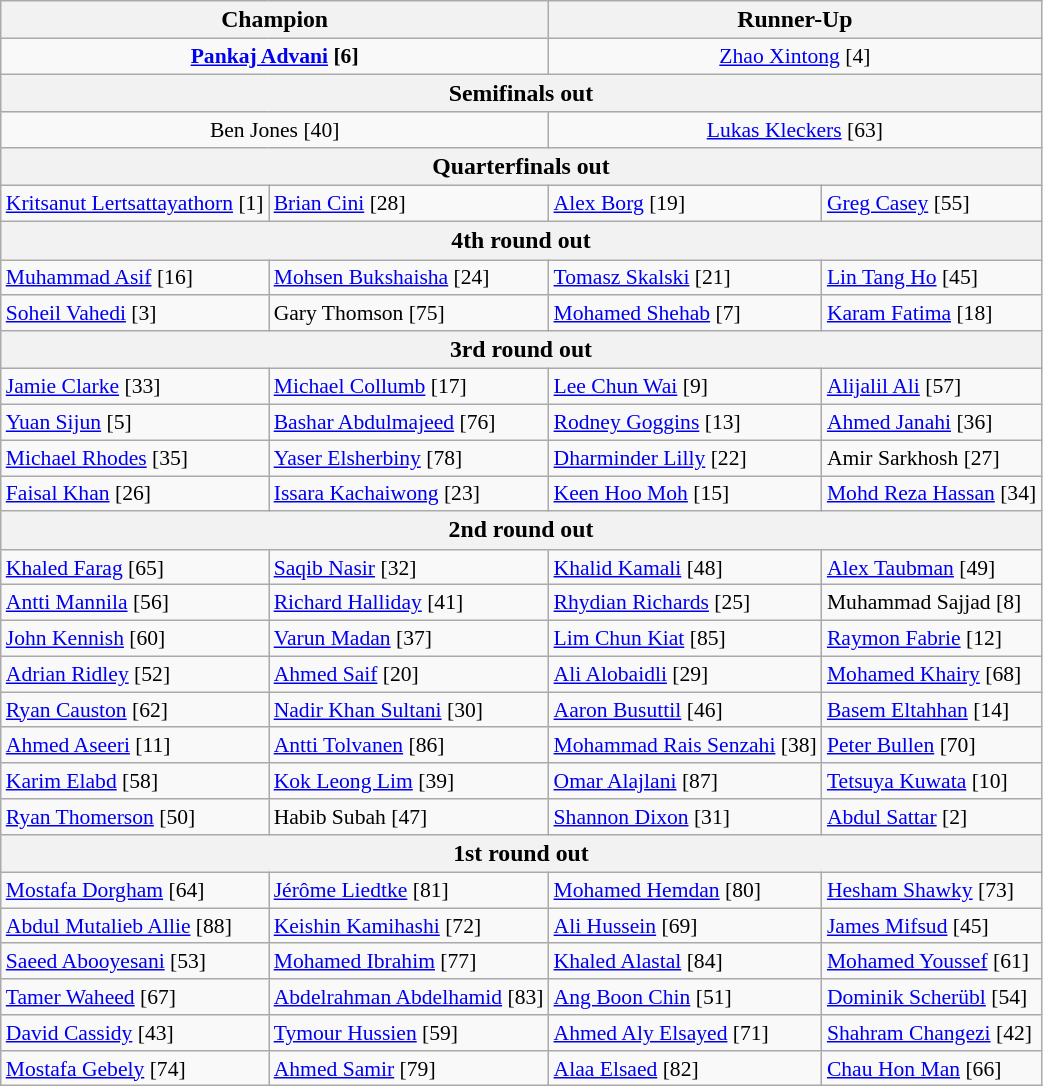<table class="wikitable collapsible collapsed" style="font-size:90%">
<tr style="font-size:110%">
<th colspan="2"><strong>Champion</strong></th>
<th colspan="2">Runner-Up</th>
</tr>
<tr style="text-align:center;">
<td colspan="2"> <strong><a href='#'>Pankaj Advani</a> [6]</strong></td>
<td colspan="2"> <a href='#'>Zhao Xintong</a> [4]</td>
</tr>
<tr style="font-size:110%">
<th colspan="4">Semifinals out</th>
</tr>
<tr style="text-align:center;">
<td colspan="2"> Ben Jones [40]</td>
<td colspan="2"> <a href='#'>Lukas Kleckers</a> [63]</td>
</tr>
<tr style="font-size:110%">
<th colspan="4">Quarterfinals out</th>
</tr>
<tr>
<td> <a href='#'>Kritsanut Lertsattayathorn</a> [1]</td>
<td> <a href='#'>Brian Cini</a> [28]</td>
<td> <a href='#'>Alex Borg</a> [19]</td>
<td> <a href='#'>Greg Casey</a> [55]</td>
</tr>
<tr style="font-size:110%">
<th colspan="4">4th round out</th>
</tr>
<tr>
<td> <a href='#'>Muhammad Asif</a> [16]</td>
<td> <a href='#'>Mohsen Bukshaisha</a> [24]</td>
<td> <a href='#'>Tomasz Skalski</a> [21]</td>
<td> <a href='#'>Lin Tang Ho</a> [45]</td>
</tr>
<tr>
<td> <a href='#'>Soheil Vahedi</a> [3]</td>
<td> Gary Thomson [75]</td>
<td> <a href='#'>Mohamed Shehab</a> [7]</td>
<td> <a href='#'>Karam Fatima</a> [18]</td>
</tr>
<tr style="font-size:110%">
<th colspan="4">3rd round out</th>
</tr>
<tr>
<td> <a href='#'>Jamie Clarke</a> [33]</td>
<td> <a href='#'>Michael Collumb</a> [17]</td>
<td> <a href='#'>Lee Chun Wai</a> [9]</td>
<td> <a href='#'>Alijalil Ali</a> [57]</td>
</tr>
<tr>
<td> <a href='#'>Yuan Sijun</a> [5]</td>
<td> <a href='#'>Bashar Abdulmajeed</a> [76]</td>
<td> <a href='#'>Rodney Goggins</a> [13]</td>
<td> <a href='#'>Ahmed Janahi</a> [36]</td>
</tr>
<tr>
<td> <a href='#'>Michael Rhodes</a> [35]</td>
<td> <a href='#'>Yaser Elsherbiny</a> [78]</td>
<td> <a href='#'>Dharminder Lilly</a> [22]</td>
<td> Amir Sarkhosh [27]</td>
</tr>
<tr>
<td> <a href='#'>Faisal Khan</a> [26]</td>
<td> <a href='#'>Issara Kachaiwong</a> [23]</td>
<td> <a href='#'>Keen Hoo Moh</a> [15]</td>
<td> <a href='#'>Mohd Reza Hassan</a> [34]</td>
</tr>
<tr style="font-size:110%">
<th colspan="4">2nd round out</th>
</tr>
<tr>
<td> <a href='#'>Khaled Farag</a> [65]</td>
<td> <a href='#'>Saqib Nasir</a> [32]</td>
<td> <a href='#'>Khalid Kamali</a> [48]</td>
<td> <a href='#'>Alex Taubman</a> [49]</td>
</tr>
<tr>
<td> <a href='#'>Antti Mannila</a> [56]</td>
<td> <a href='#'>Richard Halliday</a> [41]</td>
<td> <a href='#'>Rhydian Richards</a> [25]</td>
<td> Muhammad Sajjad [8]</td>
</tr>
<tr>
<td> <a href='#'>John Kennish</a> [60]</td>
<td> <a href='#'>Varun Madan</a> [37]</td>
<td> <a href='#'>Lim Chun Kiat</a> [85]</td>
<td> <a href='#'>Raymon Fabrie</a> [12]</td>
</tr>
<tr>
<td> <a href='#'>Adrian Ridley</a> [52]</td>
<td> <a href='#'>Ahmed Saif</a> [20]</td>
<td> <a href='#'>Ali Alobaidli</a> [29]</td>
<td> <a href='#'>Mohamed Khairy</a> [68]</td>
</tr>
<tr>
<td> <a href='#'>Ryan Causton</a> [62]</td>
<td> <a href='#'>Nadir Khan Sultani</a> [30]</td>
<td> <a href='#'>Aaron Busuttil</a> [46]</td>
<td> <a href='#'>Basem Eltahhan</a> [14]</td>
</tr>
<tr>
<td> <a href='#'>Ahmed Aseeri</a> [11]</td>
<td> <a href='#'>Antti Tolvanen</a> [86]</td>
<td> <a href='#'>Mohammad Rais Senzahi</a> [38]</td>
<td> <a href='#'>Peter Bullen</a> [70]</td>
</tr>
<tr>
<td> <a href='#'>Karim Elabd</a> [58]</td>
<td> <a href='#'>Kok Leong Lim</a> [39]</td>
<td> <a href='#'>Omar Alajlani</a> [87]</td>
<td> <a href='#'>Tetsuya Kuwata</a> [10]</td>
</tr>
<tr>
<td> <a href='#'>Ryan Thomerson</a> [50]</td>
<td> Habib Subah [47]</td>
<td> <a href='#'>Shannon Dixon</a> [31]</td>
<td> <a href='#'>Abdul Sattar</a> [2]</td>
</tr>
<tr style="font-size:110%">
<th colspan="4">1st round out</th>
</tr>
<tr>
<td> <a href='#'>Mostafa Dorgham</a> [64]</td>
<td> <a href='#'>Jérôme Liedtke</a> [81]</td>
<td> <a href='#'>Mohamed Hemdan</a> [80]</td>
<td> <a href='#'>Hesham Shawky</a> [73]</td>
</tr>
<tr>
<td> <a href='#'>Abdul Mutalieb Allie</a> [88]</td>
<td> <a href='#'>Keishin Kamihashi</a> [72]</td>
<td> <a href='#'>Ali Hussein</a> [69]</td>
<td> <a href='#'>James Mifsud</a> [45]</td>
</tr>
<tr>
<td> <a href='#'>Saeed Abooyesani</a> [53]</td>
<td> <a href='#'>Mohamed Ibrahim</a> [77]</td>
<td> <a href='#'>Khaled Alastal</a> [84]</td>
<td> <a href='#'>Mohamed Youssef</a> [61]</td>
</tr>
<tr>
<td> <a href='#'>Tamer Waheed</a> [67]</td>
<td> <a href='#'>Abdelrahman Abdelhamid</a> [83]</td>
<td> <a href='#'>Ang Boon Chin</a> [51]</td>
<td> <a href='#'>Dominik Scherübl</a> [54]</td>
</tr>
<tr>
<td> <a href='#'>David Cassidy</a> [43]</td>
<td> <a href='#'>Tymour Hussien</a> [59]</td>
<td> <a href='#'>Ahmed Aly Elsayed</a> [71]</td>
<td> <a href='#'>Shahram Changezi</a> [42]</td>
</tr>
<tr>
<td> <a href='#'>Mostafa Gebely</a> [74]</td>
<td> <a href='#'>Ahmed Samir</a> [79]</td>
<td> <a href='#'>Alaa Elsaed</a> [82]</td>
<td> <a href='#'>Chau Hon Man</a> [66]</td>
</tr>
</table>
